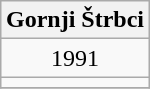<table class="wikitable" style="margin: 0.5em auto; text-align: center;">
<tr>
<th colspan="1">Gornji Štrbci</th>
</tr>
<tr>
<td>1991</td>
</tr>
<tr>
<td></td>
</tr>
<tr>
</tr>
</table>
